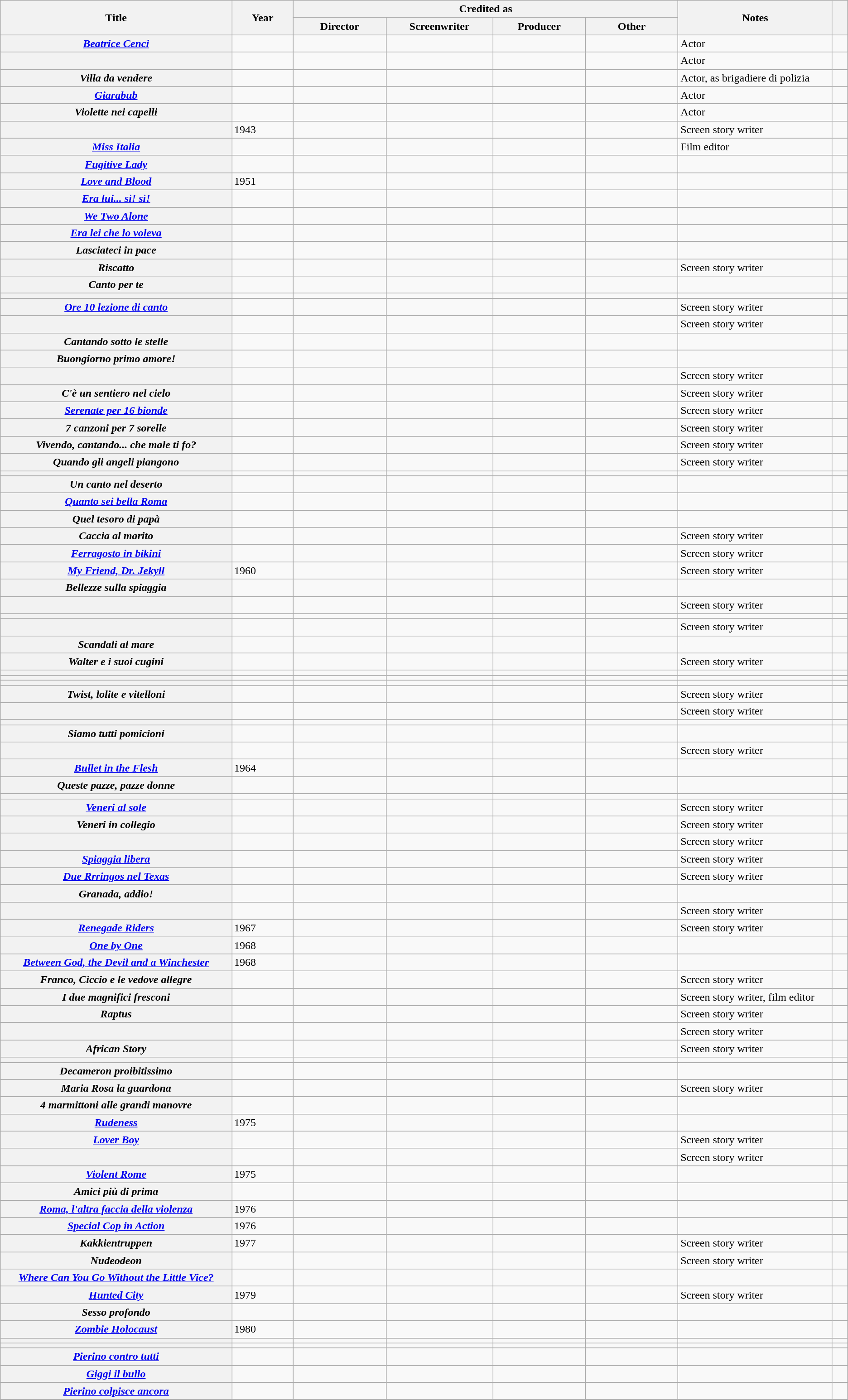<table class="wikitable sortable plainrowheaders">
<tr>
<th width="15%" rowspan="2" scope="col">Title</th>
<th width="4%" rowspan="2" scope="col">Year</th>
<th colspan="4" scope="col">Credited as</th>
<th width="10%" rowspan="2" scope="col" class="unsortable">Notes</th>
<th width="1%" rowspan="2" scope="col" class="unsortable"></th>
</tr>
<tr>
<th width=6%>Director</th>
<th width=6%>Screenwriter</th>
<th width=6%>Producer</th>
<th width=6%>Other</th>
</tr>
<tr>
<th scope="row"><em><a href='#'>Beatrice Cenci</a></em></th>
<td></td>
<td></td>
<td></td>
<td></td>
<td></td>
<td>Actor</td>
<td style="text-align:center;"></td>
</tr>
<tr>
<th scope="row"></th>
<td></td>
<td></td>
<td></td>
<td></td>
<td></td>
<td>Actor</td>
<td style="text-align:center;"></td>
</tr>
<tr>
<th scope="row"><em>Villa da vendere</em></th>
<td></td>
<td></td>
<td></td>
<td></td>
<td></td>
<td>Actor, as brigadiere di polizia</td>
<td style="text-align:center;"></td>
</tr>
<tr>
<th scope="row"><em><a href='#'>Giarabub</a></em></th>
<td></td>
<td></td>
<td></td>
<td></td>
<td></td>
<td>Actor</td>
<td style="text-align:center;"></td>
</tr>
<tr>
<th scope="row"><em>Violette nei capelli</em></th>
<td></td>
<td></td>
<td></td>
<td></td>
<td></td>
<td>Actor</td>
<td style="text-align:center;"></td>
</tr>
<tr>
<th scope="row"></th>
<td>1943</td>
<td></td>
<td></td>
<td></td>
<td></td>
<td>Screen story writer</td>
<td style="text-align:center;"></td>
</tr>
<tr>
<th scope="row"><em><a href='#'>Miss Italia</a></em></th>
<td></td>
<td></td>
<td></td>
<td></td>
<td></td>
<td>Film editor</td>
<td style="text-align:center;"></td>
</tr>
<tr>
<th scope="row"><em><a href='#'>Fugitive Lady</a></em></th>
<td></td>
<td></td>
<td></td>
<td></td>
<td></td>
<td></td>
<td style="text-align:center;"></td>
</tr>
<tr>
<th scope="row"><em><a href='#'>Love and Blood</a></em></th>
<td>1951</td>
<td></td>
<td></td>
<td></td>
<td></td>
<td></td>
<td style="text-align:center;"></td>
</tr>
<tr>
<th scope="row"><em><a href='#'>Era lui... sì! sì!</a></em></th>
<td></td>
<td></td>
<td></td>
<td></td>
<td></td>
<td></td>
<td style="text-align:center;"></td>
</tr>
<tr>
<th scope="row"><em><a href='#'>We Two Alone</a></em></th>
<td></td>
<td></td>
<td></td>
<td></td>
<td></td>
<td></td>
<td style="text-align:center;"></td>
</tr>
<tr>
<th scope="row"><em><a href='#'>Era lei che lo voleva</a></em></th>
<td></td>
<td></td>
<td></td>
<td></td>
<td></td>
<td></td>
<td style="text-align:center;"></td>
</tr>
<tr>
<th scope="row"><em>Lasciateci in pace</em></th>
<td></td>
<td></td>
<td></td>
<td></td>
<td></td>
<td></td>
<td style="text-align:center;"></td>
</tr>
<tr>
<th scope="row"><em>Riscatto</em></th>
<td></td>
<td></td>
<td></td>
<td></td>
<td></td>
<td>Screen story writer</td>
<td style="text-align:center;"></td>
</tr>
<tr>
<th scope="row"><em>Canto per te</em></th>
<td></td>
<td></td>
<td></td>
<td></td>
<td></td>
<td></td>
<td style="text-align:center;"></td>
</tr>
<tr>
<th scope="row"></th>
<td></td>
<td></td>
<td></td>
<td></td>
<td></td>
<td></td>
<td style="text-align:center;"></td>
</tr>
<tr>
<th scope="row"><em><a href='#'>Ore 10 lezione di canto</a></em></th>
<td></td>
<td></td>
<td></td>
<td></td>
<td></td>
<td>Screen story writer</td>
<td style="text-align:center;"></td>
</tr>
<tr>
<th scope="row"></th>
<td></td>
<td></td>
<td></td>
<td></td>
<td></td>
<td>Screen story writer</td>
<td style="text-align:center;"></td>
</tr>
<tr>
<th scope="row"><em>Cantando sotto le stelle</em></th>
<td></td>
<td></td>
<td></td>
<td></td>
<td></td>
<td></td>
<td style="text-align:center;"></td>
</tr>
<tr>
<th scope="row"><em>Buongiorno primo amore!</em></th>
<td></td>
<td></td>
<td></td>
<td></td>
<td></td>
<td></td>
<td style="text-align:center;"></td>
</tr>
<tr>
<th scope="row"></th>
<td></td>
<td></td>
<td></td>
<td></td>
<td></td>
<td>Screen story writer</td>
<td style="text-align:center;"></td>
</tr>
<tr>
<th scope="row"><em>C'è un sentiero nel cielo</em></th>
<td></td>
<td></td>
<td></td>
<td></td>
<td></td>
<td>Screen story writer</td>
<td style="text-align:center;"></td>
</tr>
<tr>
<th scope="row"><em><a href='#'>Serenate per 16 bionde</a></em></th>
<td></td>
<td></td>
<td></td>
<td></td>
<td></td>
<td>Screen story writer</td>
<td style="text-align:center;"></td>
</tr>
<tr>
<th scope="row"><em>7 canzoni per 7 sorelle</em></th>
<td></td>
<td></td>
<td></td>
<td></td>
<td></td>
<td>Screen story writer</td>
<td style="text-align:center;"></td>
</tr>
<tr>
<th scope="row"><em>Vivendo, cantando... che male ti fo?</em></th>
<td></td>
<td></td>
<td></td>
<td></td>
<td></td>
<td>Screen story writer</td>
<td style="text-align:center;"></td>
</tr>
<tr>
<th scope="row"><em>Quando gli angeli piangono</em></th>
<td></td>
<td></td>
<td></td>
<td></td>
<td></td>
<td>Screen story writer</td>
<td style="text-align:center;"></td>
</tr>
<tr>
<th scope="row"></th>
<td></td>
<td></td>
<td></td>
<td></td>
<td></td>
<td></td>
<td style="text-align:center;"></td>
</tr>
<tr>
<th scope="row"><em>Un canto nel deserto</em></th>
<td></td>
<td></td>
<td></td>
<td></td>
<td></td>
<td></td>
<td style="text-align:center;"></td>
</tr>
<tr>
<th scope="row"><em><a href='#'>Quanto sei bella Roma</a></em></th>
<td></td>
<td></td>
<td></td>
<td></td>
<td></td>
<td></td>
<td style="text-align:center;"></td>
</tr>
<tr>
<th scope="row"><em>Quel tesoro di papà</em></th>
<td></td>
<td></td>
<td></td>
<td></td>
<td></td>
<td></td>
<td style="text-align:center;"></td>
</tr>
<tr>
<th scope="row"><em>Caccia al marito</em></th>
<td></td>
<td></td>
<td></td>
<td></td>
<td></td>
<td>Screen story writer</td>
<td style="text-align:center;"></td>
</tr>
<tr>
<th scope="row"><em><a href='#'>Ferragosto in bikini</a></em></th>
<td></td>
<td></td>
<td></td>
<td></td>
<td></td>
<td>Screen story writer</td>
<td style="text-align:center;"></td>
</tr>
<tr>
<th scope="row"><em><a href='#'>My Friend, Dr. Jekyll</a></em></th>
<td>1960</td>
<td></td>
<td></td>
<td></td>
<td></td>
<td>Screen story writer</td>
<td style="text-align:center;"></td>
</tr>
<tr>
<th scope="row"><em>Bellezze sulla spiaggia</em></th>
<td></td>
<td></td>
<td></td>
<td></td>
<td></td>
<td></td>
<td style="text-align:center;"></td>
</tr>
<tr>
<th scope="row"></th>
<td></td>
<td></td>
<td></td>
<td></td>
<td></td>
<td>Screen story writer</td>
<td style="text-align:center;"></td>
</tr>
<tr>
<th scope="row"></th>
<td></td>
<td></td>
<td></td>
<td></td>
<td></td>
<td></td>
<td style="text-align:center;"></td>
</tr>
<tr>
<th scope="row"></th>
<td></td>
<td></td>
<td></td>
<td></td>
<td></td>
<td>Screen story writer</td>
<td style="text-align:center;"></td>
</tr>
<tr>
<th scope="row"><em>Scandali al mare</em></th>
<td></td>
<td></td>
<td></td>
<td></td>
<td></td>
<td></td>
<td style="text-align:center;"></td>
</tr>
<tr>
<th scope="row"><em>Walter e i suoi cugini</em></th>
<td></td>
<td></td>
<td></td>
<td></td>
<td></td>
<td>Screen story writer</td>
<td style="text-align:center;"></td>
</tr>
<tr>
<th scope="row"></th>
<td></td>
<td></td>
<td></td>
<td></td>
<td></td>
<td></td>
<td style="text-align:center;"></td>
</tr>
<tr>
<th scope="row"></th>
<td></td>
<td></td>
<td></td>
<td></td>
<td></td>
<td></td>
<td style="text-align:center;"></td>
</tr>
<tr>
<th scope="row"></th>
<td></td>
<td></td>
<td></td>
<td></td>
<td></td>
<td></td>
<td style="text-align:center;"></td>
</tr>
<tr>
<th scope="row"><em>Twist, lolite e vitelloni</em></th>
<td></td>
<td></td>
<td></td>
<td></td>
<td></td>
<td>Screen story writer</td>
<td style="text-align:center;"></td>
</tr>
<tr>
<th scope="row"></th>
<td></td>
<td></td>
<td></td>
<td></td>
<td></td>
<td>Screen story writer</td>
<td style="text-align:center;"></td>
</tr>
<tr>
<th scope="row"></th>
<td></td>
<td></td>
<td></td>
<td></td>
<td></td>
<td></td>
<td style="text-align:center;"></td>
</tr>
<tr>
<th scope="row"><em>Siamo tutti pomicioni</em></th>
<td></td>
<td></td>
<td></td>
<td></td>
<td></td>
<td></td>
<td style="text-align:center;"></td>
</tr>
<tr>
<th scope="row"></th>
<td></td>
<td></td>
<td></td>
<td></td>
<td></td>
<td>Screen story writer</td>
<td style="text-align:center;"></td>
</tr>
<tr>
<th scope="row"><em><a href='#'>Bullet in the Flesh</a></em></th>
<td>1964</td>
<td></td>
<td></td>
<td></td>
<td></td>
<td></td>
<td style="text-align:center;"></td>
</tr>
<tr>
<th scope="row"><em>Queste pazze, pazze donne</em></th>
<td></td>
<td></td>
<td></td>
<td></td>
<td></td>
<td></td>
<td style="text-align:center;"></td>
</tr>
<tr>
<th scope="row"></th>
<td></td>
<td></td>
<td></td>
<td></td>
<td></td>
<td></td>
<td style="text-align:center;"></td>
</tr>
<tr>
<th scope="row"><em><a href='#'>Veneri al sole</a></em></th>
<td></td>
<td></td>
<td></td>
<td></td>
<td></td>
<td>Screen story writer</td>
<td style="text-align:center;"></td>
</tr>
<tr>
<th scope="row"><em>Veneri in collegio</em></th>
<td></td>
<td></td>
<td></td>
<td></td>
<td></td>
<td>Screen story writer</td>
<td style="text-align:center;"></td>
</tr>
<tr>
<th scope="row"></th>
<td></td>
<td></td>
<td></td>
<td></td>
<td></td>
<td>Screen story writer</td>
<td style="text-align:center;"></td>
</tr>
<tr>
<th scope="row"><em><a href='#'>Spiaggia libera</a></em></th>
<td></td>
<td></td>
<td></td>
<td></td>
<td></td>
<td>Screen story writer</td>
<td style="text-align:center;"></td>
</tr>
<tr>
<th scope="row"><em><a href='#'>Due Rrringos nel Texas</a></em></th>
<td></td>
<td></td>
<td></td>
<td></td>
<td></td>
<td>Screen story writer</td>
<td style="text-align:center;"></td>
</tr>
<tr>
<th scope="row"><em>Granada, addio!</em></th>
<td></td>
<td></td>
<td></td>
<td></td>
<td></td>
<td></td>
<td style="text-align:center;"></td>
</tr>
<tr>
<th scope="row"></th>
<td></td>
<td></td>
<td></td>
<td></td>
<td></td>
<td>Screen story writer</td>
<td style="text-align:center;"></td>
</tr>
<tr>
<th scope="row"><em><a href='#'>Renegade Riders</a></em></th>
<td>1967</td>
<td></td>
<td></td>
<td></td>
<td></td>
<td>Screen story writer</td>
<td style="text-align:center;"></td>
</tr>
<tr>
<th scope="row"><em><a href='#'>One by One</a></em></th>
<td>1968</td>
<td></td>
<td></td>
<td></td>
<td></td>
<td></td>
<td style="text-align:center;"></td>
</tr>
<tr>
<th scope="row"><em><a href='#'>Between God, the Devil and a Winchester</a></em></th>
<td>1968</td>
<td></td>
<td></td>
<td></td>
<td></td>
<td></td>
<td style="text-align:center;"></td>
</tr>
<tr>
<th scope="row"><em>Franco, Ciccio e le vedove allegre</em></th>
<td></td>
<td></td>
<td></td>
<td></td>
<td></td>
<td>Screen story writer</td>
<td style="text-align:center;"></td>
</tr>
<tr>
<th scope="row"><em>I due magnifici fresconi</em></th>
<td></td>
<td></td>
<td></td>
<td></td>
<td></td>
<td>Screen story writer, film editor</td>
<td style="text-align:center;"></td>
</tr>
<tr>
<th scope="row"><em>Raptus</em></th>
<td></td>
<td></td>
<td></td>
<td></td>
<td></td>
<td>Screen story writer</td>
<td style="text-align:center;"></td>
</tr>
<tr>
<th scope="row"></th>
<td></td>
<td></td>
<td></td>
<td></td>
<td></td>
<td>Screen story writer</td>
<td style="text-align:center;"></td>
</tr>
<tr>
<th scope="row"><em>African Story</em></th>
<td></td>
<td></td>
<td></td>
<td></td>
<td></td>
<td>Screen story writer</td>
<td style="text-align:center;"></td>
</tr>
<tr>
<th scope="row"></th>
<td></td>
<td></td>
<td></td>
<td></td>
<td></td>
<td></td>
<td style="text-align:center;"></td>
</tr>
<tr>
<th scope="row"><em>Decameron proibitissimo</em></th>
<td></td>
<td></td>
<td></td>
<td></td>
<td></td>
<td></td>
<td style="text-align:center;"></td>
</tr>
<tr>
<th scope="row"><em>Maria Rosa la guardona</em></th>
<td></td>
<td></td>
<td></td>
<td></td>
<td></td>
<td>Screen story writer</td>
<td style="text-align:center;"></td>
</tr>
<tr>
<th scope="row"><em>4 marmittoni alle grandi manovre</em></th>
<td></td>
<td></td>
<td></td>
<td></td>
<td></td>
<td></td>
<td style="text-align:center;"></td>
</tr>
<tr>
<th scope="row"><em><a href='#'>Rudeness</a></em></th>
<td>1975</td>
<td></td>
<td></td>
<td></td>
<td></td>
<td></td>
<td style="text-align:center;"></td>
</tr>
<tr>
<th scope="row"><em><a href='#'>Lover Boy</a></em></th>
<td></td>
<td></td>
<td></td>
<td></td>
<td></td>
<td>Screen story writer</td>
<td style="text-align:center;"></td>
</tr>
<tr>
<th scope="row"></th>
<td></td>
<td></td>
<td></td>
<td></td>
<td></td>
<td>Screen story writer</td>
<td style="text-align:center;"></td>
</tr>
<tr>
<th scope="row"><em><a href='#'>Violent Rome</a></em></th>
<td>1975</td>
<td></td>
<td></td>
<td></td>
<td></td>
<td></td>
<td style="text-align:center;"></td>
</tr>
<tr>
<th scope="row"><em>Amici più di prima</em></th>
<td></td>
<td></td>
<td></td>
<td></td>
<td></td>
<td></td>
<td style="text-align:center;"></td>
</tr>
<tr>
<th scope="row"><em><a href='#'>Roma, l'altra faccia della violenza</a></em></th>
<td>1976</td>
<td></td>
<td></td>
<td></td>
<td></td>
<td></td>
<td style="text-align:center;"></td>
</tr>
<tr>
<th scope="row"><em><a href='#'>Special Cop in Action</a></em></th>
<td>1976</td>
<td></td>
<td></td>
<td></td>
<td></td>
<td></td>
<td style="text-align:center;"></td>
</tr>
<tr>
<th scope="row"><em>Kakkientruppen</em></th>
<td>1977</td>
<td></td>
<td></td>
<td></td>
<td></td>
<td>Screen story writer</td>
<td style="text-align:center;"></td>
</tr>
<tr>
<th scope="row"><em>Nudeodeon</em></th>
<td></td>
<td></td>
<td></td>
<td></td>
<td></td>
<td>Screen story writer</td>
<td style="text-align:center;"></td>
</tr>
<tr>
<th scope="row"><em><a href='#'>Where Can You Go Without the Little Vice?</a></em></th>
<td></td>
<td></td>
<td></td>
<td></td>
<td></td>
<td></td>
<td style="text-align:center;"></td>
</tr>
<tr>
<th scope="row"><em><a href='#'>Hunted City</a></em></th>
<td>1979</td>
<td></td>
<td></td>
<td></td>
<td></td>
<td>Screen story writer</td>
<td style="text-align:center;"></td>
</tr>
<tr>
<th scope="row"><em>Sesso profondo</em></th>
<td></td>
<td></td>
<td></td>
<td></td>
<td></td>
<td></td>
<td style="text-align:center;"></td>
</tr>
<tr>
<th scope="row"><em><a href='#'>Zombie Holocaust</a></em></th>
<td>1980</td>
<td></td>
<td></td>
<td></td>
<td></td>
<td></td>
<td style="text-align:center;"></td>
</tr>
<tr>
<th scope="row"></th>
<td></td>
<td></td>
<td></td>
<td></td>
<td></td>
<td></td>
<td style="text-align:center;"></td>
</tr>
<tr>
<th scope="row"></th>
<td></td>
<td></td>
<td></td>
<td></td>
<td></td>
<td></td>
<td style="text-align:center;"></td>
</tr>
<tr>
<th scope="row"><em><a href='#'>Pierino contro tutti</a></em></th>
<td></td>
<td></td>
<td></td>
<td></td>
<td></td>
<td></td>
<td style="text-align:center;"></td>
</tr>
<tr>
<th scope="row"><em><a href='#'>Giggi il bullo</a></em></th>
<td></td>
<td></td>
<td></td>
<td></td>
<td></td>
<td></td>
<td style="text-align:center;"></td>
</tr>
<tr>
<th scope="row"><em><a href='#'>Pierino colpisce ancora</a></em></th>
<td></td>
<td></td>
<td></td>
<td></td>
<td></td>
<td></td>
<td style="text-align:center;"></td>
</tr>
<tr>
</tr>
</table>
